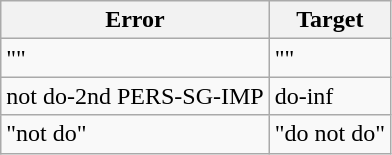<table class="wikitable">
<tr>
<th>Error</th>
<th>Target</th>
</tr>
<tr>
<td>""</td>
<td>""</td>
</tr>
<tr>
<td>not do-2nd PERS-SG-IMP</td>
<td>do-inf</td>
</tr>
<tr>
<td>"not do"</td>
<td>"do not do"</td>
</tr>
</table>
